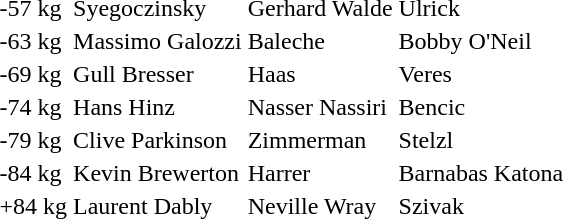<table>
<tr>
<td>-57 kg</td>
<td>Syegoczinsky </td>
<td>Gerhard Walde </td>
<td>Ulrick </td>
</tr>
<tr>
<td>-63 kg</td>
<td>Massimo Galozzi </td>
<td>Baleche </td>
<td>Bobby O'Neil </td>
</tr>
<tr>
<td>-69 kg</td>
<td>Gull Bresser </td>
<td>Haas </td>
<td>Veres </td>
</tr>
<tr>
<td>-74 kg</td>
<td>Hans Hinz </td>
<td>Nasser Nassiri </td>
<td>Bencic </td>
</tr>
<tr>
<td>-79 kg</td>
<td>Clive Parkinson </td>
<td>Zimmerman </td>
<td>Stelzl </td>
</tr>
<tr>
<td>-84 kg</td>
<td>Kevin Brewerton </td>
<td>Harrer </td>
<td>Barnabas Katona </td>
</tr>
<tr>
<td>+84 kg</td>
<td>Laurent Dably </td>
<td>Neville Wray </td>
<td>Szivak </td>
</tr>
<tr>
</tr>
</table>
